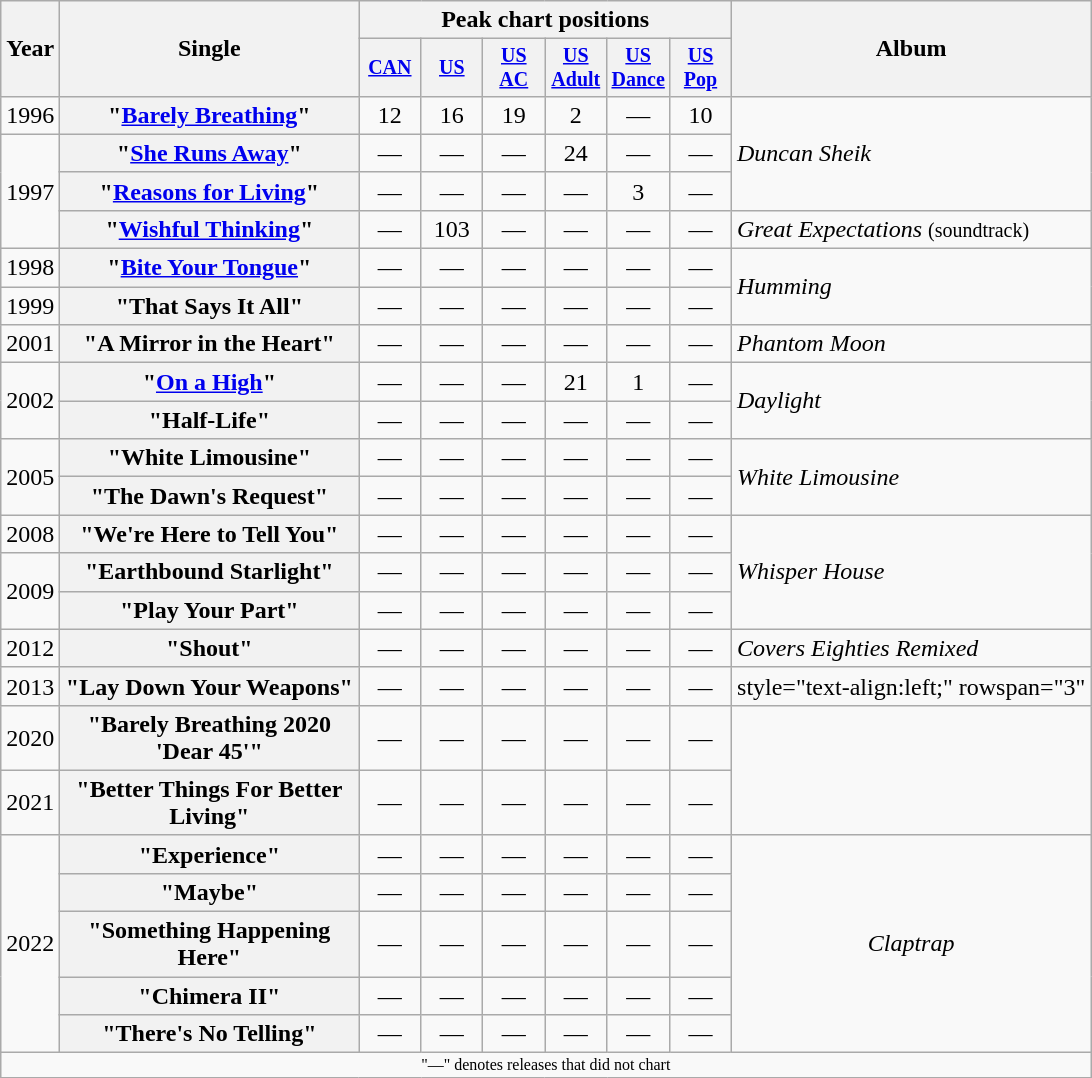<table class="wikitable plainrowheaders" style="text-align:center;">
<tr>
<th rowspan="2">Year</th>
<th rowspan="2" style="width:12em;">Single</th>
<th colspan="6">Peak chart positions</th>
<th rowspan="2">Album</th>
</tr>
<tr style="font-size:smaller;">
<th style="width:35px;"><a href='#'>CAN</a><br></th>
<th style="width:35px;"><a href='#'>US</a><br></th>
<th style="width:35px;"><a href='#'>US AC</a><br></th>
<th style="width:35px;"><a href='#'>US Adult</a><br></th>
<th style="width:35px;"><a href='#'>US Dance</a><br></th>
<th style="width:35px;"><a href='#'>US Pop</a><br></th>
</tr>
<tr>
<td>1996</td>
<th scope="row">"<a href='#'>Barely Breathing</a>"</th>
<td>12</td>
<td>16</td>
<td>19</td>
<td>2</td>
<td>—</td>
<td>10</td>
<td style="text-align:left;" rowspan="3"><em>Duncan Sheik</em></td>
</tr>
<tr>
<td rowspan="3">1997</td>
<th scope="row">"<a href='#'>She Runs Away</a>"</th>
<td>—</td>
<td>—</td>
<td>—</td>
<td>24</td>
<td>—</td>
<td>—</td>
</tr>
<tr>
<th scope="row">"<a href='#'>Reasons for Living</a>"</th>
<td>—</td>
<td>—</td>
<td>—</td>
<td>—</td>
<td>3</td>
<td>—</td>
</tr>
<tr>
<th scope="row">"<a href='#'>Wishful Thinking</a>"</th>
<td>—</td>
<td>103</td>
<td>—</td>
<td>—</td>
<td>—</td>
<td>—</td>
<td style="text-align:left;"><em>Great Expectations</em> <small>(soundtrack)</small></td>
</tr>
<tr>
<td>1998</td>
<th scope="row">"<a href='#'>Bite Your Tongue</a>"</th>
<td>—</td>
<td>—</td>
<td>—</td>
<td>—</td>
<td>—</td>
<td>—</td>
<td style="text-align:left;" rowspan="2"><em>Humming</em></td>
</tr>
<tr>
<td>1999</td>
<th scope="row">"That Says It All"</th>
<td>—</td>
<td>—</td>
<td>—</td>
<td>—</td>
<td>—</td>
<td>—</td>
</tr>
<tr>
<td>2001</td>
<th scope="row">"A Mirror in the Heart"</th>
<td>—</td>
<td>—</td>
<td>—</td>
<td>—</td>
<td>—</td>
<td>—</td>
<td style="text-align:left;"><em>Phantom Moon</em></td>
</tr>
<tr>
<td rowspan="2">2002</td>
<th scope="row">"<a href='#'>On a High</a>"</th>
<td>—</td>
<td>—</td>
<td>—</td>
<td>21</td>
<td>1</td>
<td>—</td>
<td style="text-align:left;" rowspan="2"><em>Daylight</em></td>
</tr>
<tr>
<th scope="row">"Half-Life"</th>
<td>—</td>
<td>—</td>
<td>—</td>
<td>—</td>
<td>—</td>
<td>—</td>
</tr>
<tr>
<td rowspan="2">2005</td>
<th scope="row">"White Limousine"</th>
<td>—</td>
<td>—</td>
<td>—</td>
<td>—</td>
<td>—</td>
<td>—</td>
<td style="text-align:left;" rowspan="2"><em>White Limousine</em></td>
</tr>
<tr>
<th scope="row">"The Dawn's Request"</th>
<td>—</td>
<td>—</td>
<td>—</td>
<td>—</td>
<td>—</td>
<td>—</td>
</tr>
<tr>
<td>2008</td>
<th scope="row">"We're Here to Tell You"</th>
<td>—</td>
<td>—</td>
<td>—</td>
<td>—</td>
<td>—</td>
<td>—</td>
<td style="text-align:left;" rowspan="3"><em>Whisper House</em></td>
</tr>
<tr>
<td rowspan="2">2009</td>
<th scope="row">"Earthbound Starlight"</th>
<td>—</td>
<td>—</td>
<td>—</td>
<td>—</td>
<td>—</td>
<td>—</td>
</tr>
<tr>
<th scope="row">"Play Your Part"</th>
<td>—</td>
<td>—</td>
<td>—</td>
<td>—</td>
<td>—</td>
<td>—</td>
</tr>
<tr>
<td>2012</td>
<th scope="row">"Shout"</th>
<td>—</td>
<td>—</td>
<td>—</td>
<td>—</td>
<td>—</td>
<td>—</td>
<td style="text-align:left;"><em>Covers Eighties Remixed</em></td>
</tr>
<tr>
<td>2013</td>
<th scope="row">"Lay Down Your Weapons"</th>
<td>—</td>
<td>—</td>
<td>—</td>
<td>—</td>
<td>—</td>
<td>—</td>
<td>style="text-align:left;" rowspan="3" </td>
</tr>
<tr>
<td>2020</td>
<th scope="row">"Barely Breathing 2020 'Dear 45'"</th>
<td>—</td>
<td>—</td>
<td>—</td>
<td>—</td>
<td>—</td>
<td>—</td>
</tr>
<tr>
<td>2021</td>
<th scope="row">"Better Things For Better Living"<br></th>
<td>—</td>
<td>—</td>
<td>—</td>
<td>—</td>
<td>—</td>
<td>—</td>
</tr>
<tr>
<td rowspan="5">2022</td>
<th scope="row">"Experience"</th>
<td>—</td>
<td>—</td>
<td>—</td>
<td>—</td>
<td>—</td>
<td>—</td>
<td rowspan="5"><em>Claptrap</td>
</tr>
<tr>
<th scope="row">"Maybe"</th>
<td>—</td>
<td>—</td>
<td>—</td>
<td>—</td>
<td>—</td>
<td>—</td>
</tr>
<tr>
<th scope="row">"Something Happening Here"</th>
<td>—</td>
<td>—</td>
<td>—</td>
<td>—</td>
<td>—</td>
<td>—</td>
</tr>
<tr>
<th scope="row">"Chimera II"<br></th>
<td>—</td>
<td>—</td>
<td>—</td>
<td>—</td>
<td>—</td>
<td>—</td>
</tr>
<tr>
<th scope="row">"There's No Telling"</th>
<td>—</td>
<td>—</td>
<td>—</td>
<td>—</td>
<td>—</td>
<td>—</td>
</tr>
<tr>
<td colspan="10" style="font-size:8pt">"—" denotes releases that did not chart</td>
</tr>
</table>
